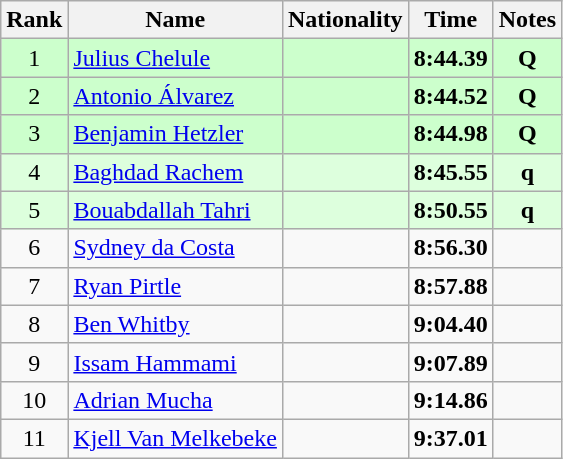<table class="wikitable sortable" style="text-align:center">
<tr>
<th>Rank</th>
<th>Name</th>
<th>Nationality</th>
<th>Time</th>
<th>Notes</th>
</tr>
<tr bgcolor=ccffcc>
<td>1</td>
<td align=left><a href='#'>Julius Chelule</a></td>
<td align=left></td>
<td><strong>8:44.39</strong></td>
<td><strong>Q</strong></td>
</tr>
<tr bgcolor=ccffcc>
<td>2</td>
<td align=left><a href='#'>Antonio Álvarez</a></td>
<td align=left></td>
<td><strong>8:44.52</strong></td>
<td><strong>Q</strong></td>
</tr>
<tr bgcolor=ccffcc>
<td>3</td>
<td align=left><a href='#'>Benjamin Hetzler</a></td>
<td align=left></td>
<td><strong>8:44.98</strong></td>
<td><strong>Q</strong></td>
</tr>
<tr bgcolor=ddffdd>
<td>4</td>
<td align=left><a href='#'>Baghdad Rachem</a></td>
<td align=left></td>
<td><strong>8:45.55</strong></td>
<td><strong>q</strong></td>
</tr>
<tr bgcolor=ddffdd>
<td>5</td>
<td align=left><a href='#'>Bouabdallah Tahri</a></td>
<td align=left></td>
<td><strong>8:50.55</strong></td>
<td><strong>q</strong></td>
</tr>
<tr>
<td>6</td>
<td align=left><a href='#'>Sydney da Costa</a></td>
<td align=left></td>
<td><strong>8:56.30</strong></td>
<td></td>
</tr>
<tr>
<td>7</td>
<td align=left><a href='#'>Ryan Pirtle</a></td>
<td align=left></td>
<td><strong>8:57.88</strong></td>
<td></td>
</tr>
<tr>
<td>8</td>
<td align=left><a href='#'>Ben Whitby</a></td>
<td align=left></td>
<td><strong>9:04.40</strong></td>
<td></td>
</tr>
<tr>
<td>9</td>
<td align=left><a href='#'>Issam Hammami</a></td>
<td align=left></td>
<td><strong>9:07.89</strong></td>
<td></td>
</tr>
<tr>
<td>10</td>
<td align=left><a href='#'>Adrian Mucha</a></td>
<td align=left></td>
<td><strong>9:14.86</strong></td>
<td></td>
</tr>
<tr>
<td>11</td>
<td align=left><a href='#'>Kjell Van Melkebeke</a></td>
<td align=left></td>
<td><strong>9:37.01</strong></td>
<td></td>
</tr>
</table>
